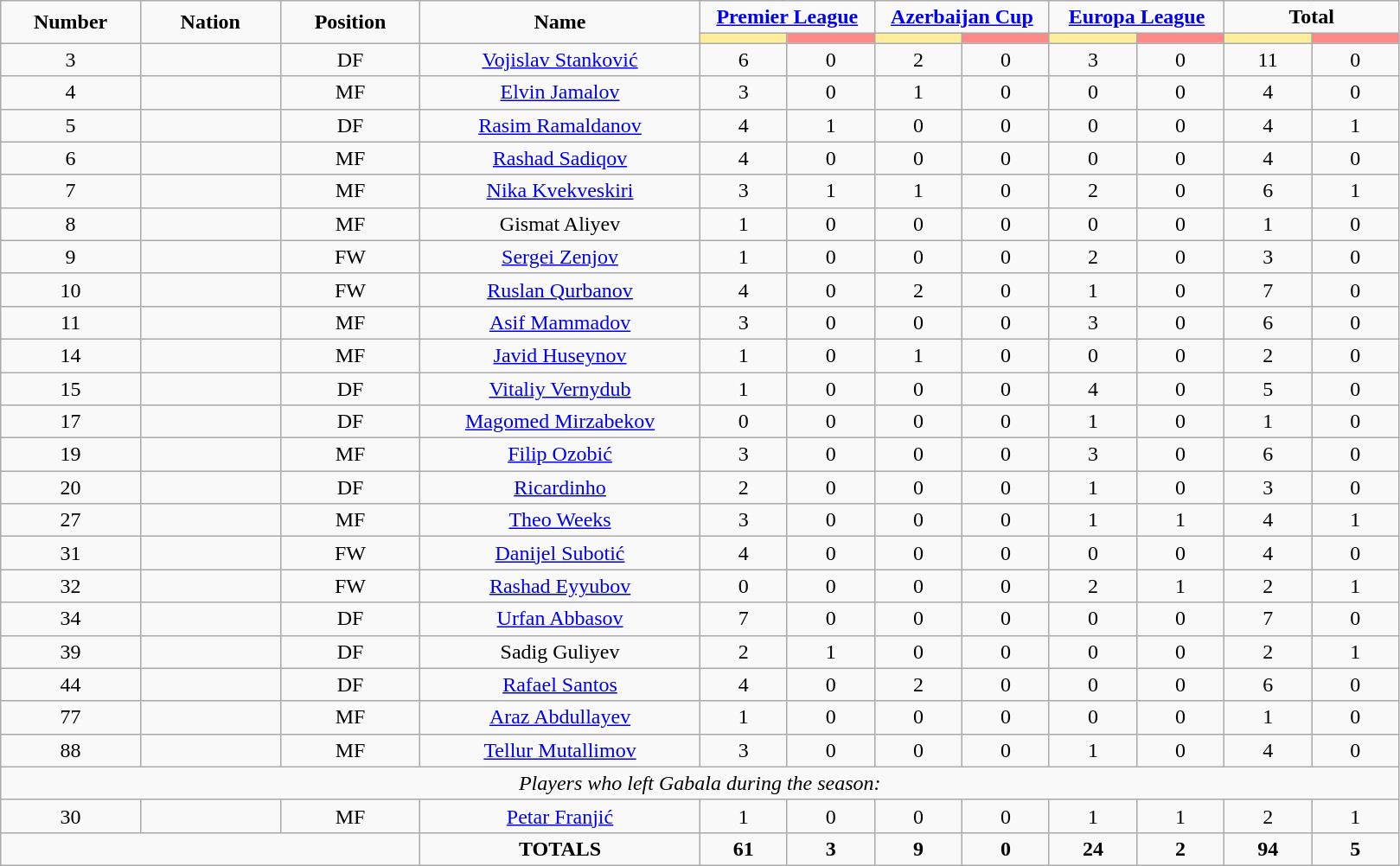<table class="wikitable" style="font-size: 100%; text-align: center;">
<tr>
<td rowspan="2" width="10%" align="center"><strong>Number</strong></td>
<td rowspan="2" width="10%" align="center"><strong>Nation</strong></td>
<td rowspan="2" width="10%" align="center"><strong>Position</strong></td>
<td rowspan="2" width="20%" align="center"><strong>Name</strong></td>
<td colspan="2" align="center"><strong><a href='#'>Premier League</a></strong></td>
<td colspan="2" align="center"><strong><a href='#'>Azerbaijan Cup</a></strong></td>
<td colspan="2" align="center"><strong><a href='#'>Europa League</a></strong></td>
<td colspan="2" align="center"><strong>Total</strong></td>
</tr>
<tr>
<th width=60 style="background: #FFEE99"></th>
<th width=60 style="background: #FF8888"></th>
<th width=60 style="background: #FFEE99"></th>
<th width=60 style="background: #FF8888"></th>
<th width=60 style="background: #FFEE99"></th>
<th width=60 style="background: #FF8888"></th>
<th width=60 style="background: #FFEE99"></th>
<th width=60 style="background: #FF8888"></th>
</tr>
<tr>
<td>3</td>
<td></td>
<td>DF</td>
<td><a href='#'>Vojislav Stanković</a></td>
<td>6</td>
<td>0</td>
<td>2</td>
<td>0</td>
<td>3</td>
<td>0</td>
<td>11</td>
<td>0</td>
</tr>
<tr>
<td>4</td>
<td></td>
<td>MF</td>
<td><a href='#'>Elvin Jamalov</a></td>
<td>3</td>
<td>0</td>
<td>1</td>
<td>0</td>
<td>0</td>
<td>0</td>
<td>4</td>
<td>0</td>
</tr>
<tr>
<td>5</td>
<td></td>
<td>DF</td>
<td><a href='#'>Rasim Ramaldanov</a></td>
<td>4</td>
<td>1</td>
<td>0</td>
<td>0</td>
<td>0</td>
<td>0</td>
<td>4</td>
<td>1</td>
</tr>
<tr>
<td>6</td>
<td></td>
<td>MF</td>
<td><a href='#'>Rashad Sadiqov</a></td>
<td>4</td>
<td>0</td>
<td>0</td>
<td>0</td>
<td>0</td>
<td>0</td>
<td>4</td>
<td>0</td>
</tr>
<tr>
<td>7</td>
<td></td>
<td>MF</td>
<td><a href='#'>Nika Kvekveskiri</a></td>
<td>3</td>
<td>1</td>
<td>1</td>
<td>0</td>
<td>2</td>
<td>0</td>
<td>6</td>
<td>1</td>
</tr>
<tr>
<td>8</td>
<td></td>
<td>MF</td>
<td>Gismat Aliyev</td>
<td>1</td>
<td>0</td>
<td>0</td>
<td>0</td>
<td>0</td>
<td>0</td>
<td>1</td>
<td>0</td>
</tr>
<tr>
<td>9</td>
<td></td>
<td>FW</td>
<td><a href='#'>Sergei Zenjov</a></td>
<td>1</td>
<td>0</td>
<td>0</td>
<td>0</td>
<td>2</td>
<td>0</td>
<td>3</td>
<td>0</td>
</tr>
<tr>
<td>10</td>
<td></td>
<td>FW</td>
<td><a href='#'>Ruslan Qurbanov</a></td>
<td>4</td>
<td>0</td>
<td>2</td>
<td>0</td>
<td>1</td>
<td>0</td>
<td>7</td>
<td>0</td>
</tr>
<tr>
<td>11</td>
<td></td>
<td>MF</td>
<td><a href='#'>Asif Mammadov</a></td>
<td>3</td>
<td>0</td>
<td>0</td>
<td>0</td>
<td>3</td>
<td>0</td>
<td>6</td>
<td>0</td>
</tr>
<tr>
<td>14</td>
<td></td>
<td>MF</td>
<td><a href='#'>Javid Huseynov</a></td>
<td>1</td>
<td>0</td>
<td>1</td>
<td>0</td>
<td>0</td>
<td>0</td>
<td>2</td>
<td>0</td>
</tr>
<tr>
<td>15</td>
<td></td>
<td>DF</td>
<td><a href='#'>Vitaliy Vernydub</a></td>
<td>1</td>
<td>0</td>
<td>0</td>
<td>0</td>
<td>4</td>
<td>0</td>
<td>5</td>
<td>0</td>
</tr>
<tr>
<td>17</td>
<td></td>
<td>DF</td>
<td><a href='#'>Magomed Mirzabekov</a></td>
<td>0</td>
<td>0</td>
<td>0</td>
<td>0</td>
<td>1</td>
<td>0</td>
<td>1</td>
<td>0</td>
</tr>
<tr>
<td>19</td>
<td></td>
<td>MF</td>
<td><a href='#'>Filip Ozobić</a></td>
<td>3</td>
<td>0</td>
<td>0</td>
<td>0</td>
<td>3</td>
<td>0</td>
<td>6</td>
<td>0</td>
</tr>
<tr>
<td>20</td>
<td></td>
<td>DF</td>
<td><a href='#'>Ricardinho</a></td>
<td>2</td>
<td>0</td>
<td>0</td>
<td>0</td>
<td>1</td>
<td>0</td>
<td>3</td>
<td>0</td>
</tr>
<tr>
<td>27</td>
<td></td>
<td>MF</td>
<td><a href='#'>Theo Weeks</a></td>
<td>3</td>
<td>0</td>
<td>0</td>
<td>0</td>
<td>1</td>
<td>1</td>
<td>4</td>
<td>1</td>
</tr>
<tr>
<td>31</td>
<td></td>
<td>FW</td>
<td><a href='#'>Danijel Subotić</a></td>
<td>4</td>
<td>0</td>
<td>0</td>
<td>0</td>
<td>0</td>
<td>0</td>
<td>4</td>
<td>0</td>
</tr>
<tr>
<td>32</td>
<td></td>
<td>FW</td>
<td><a href='#'>Rashad Eyyubov</a></td>
<td>0</td>
<td>0</td>
<td>0</td>
<td>0</td>
<td>2</td>
<td>1</td>
<td>2</td>
<td>1</td>
</tr>
<tr>
<td>34</td>
<td></td>
<td>DF</td>
<td><a href='#'>Urfan Abbasov</a></td>
<td>7</td>
<td>0</td>
<td>0</td>
<td>0</td>
<td>0</td>
<td>0</td>
<td>7</td>
<td>0</td>
</tr>
<tr>
<td>39</td>
<td></td>
<td>DF</td>
<td>Sadig Guliyev</td>
<td>2</td>
<td>1</td>
<td>0</td>
<td>0</td>
<td>0</td>
<td>0</td>
<td>2</td>
<td>1</td>
</tr>
<tr>
<td>44</td>
<td></td>
<td>DF</td>
<td><a href='#'>Rafael Santos</a></td>
<td>4</td>
<td>0</td>
<td>2</td>
<td>0</td>
<td>0</td>
<td>0</td>
<td>6</td>
<td>0</td>
</tr>
<tr>
<td>77</td>
<td></td>
<td>MF</td>
<td><a href='#'>Araz Abdullayev</a></td>
<td>1</td>
<td>0</td>
<td>0</td>
<td>0</td>
<td>0</td>
<td>0</td>
<td>1</td>
<td>0</td>
</tr>
<tr>
<td>88</td>
<td></td>
<td>MF</td>
<td><a href='#'>Tellur Mutallimov</a></td>
<td>3</td>
<td>0</td>
<td>0</td>
<td>0</td>
<td>1</td>
<td>0</td>
<td>4</td>
<td>0</td>
</tr>
<tr>
<td colspan="14"><em>Players who left Gabala during the season:</em></td>
</tr>
<tr>
<td>30</td>
<td></td>
<td>MF</td>
<td><a href='#'>Petar Franjić</a></td>
<td>1</td>
<td>0</td>
<td>0</td>
<td>0</td>
<td>1</td>
<td>1</td>
<td>2</td>
<td>1</td>
</tr>
<tr>
<td colspan="3"></td>
<td><strong>TOTALS</strong></td>
<td><strong>61</strong></td>
<td><strong>3</strong></td>
<td><strong>9</strong></td>
<td><strong>0</strong></td>
<td><strong>24</strong></td>
<td><strong>2</strong></td>
<td><strong>94</strong></td>
<td><strong>5</strong></td>
</tr>
</table>
